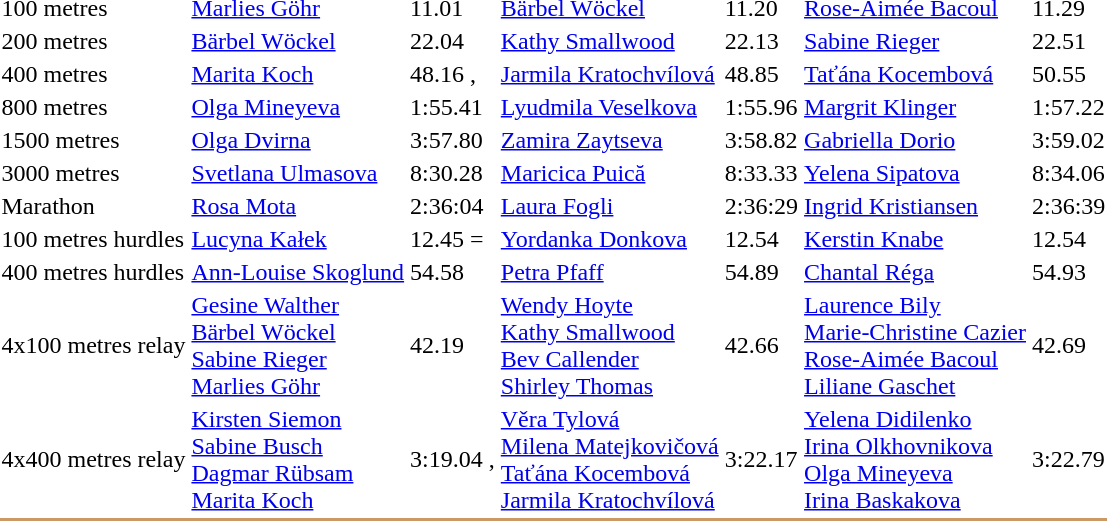<table>
<tr>
<td>100 metres<br></td>
<td><a href='#'>Marlies Göhr</a><br></td>
<td>11.01 </td>
<td><a href='#'>Bärbel Wöckel</a><br></td>
<td>11.20</td>
<td><a href='#'>Rose-Aimée Bacoul</a><br></td>
<td>11.29</td>
</tr>
<tr>
<td>200 metres<br></td>
<td><a href='#'>Bärbel Wöckel</a><br></td>
<td>22.04 </td>
<td><a href='#'>Kathy Smallwood</a> <br></td>
<td>22.13</td>
<td><a href='#'>Sabine Rieger</a> <br></td>
<td>22.51</td>
</tr>
<tr>
<td>400 metres<br></td>
<td><a href='#'>Marita Koch</a><br></td>
<td>48.16 , </td>
<td><a href='#'>Jarmila Kratochvílová</a><br></td>
<td>48.85</td>
<td><a href='#'>Taťána Kocembová</a> <br></td>
<td>50.55</td>
</tr>
<tr>
<td>800 metres<br></td>
<td><a href='#'>Olga Mineyeva</a> <br></td>
<td>1:55.41 </td>
<td><a href='#'>Lyudmila Veselkova</a><br></td>
<td>1:55.96</td>
<td><a href='#'>Margrit Klinger</a> <br></td>
<td>1:57.22</td>
</tr>
<tr>
<td>1500 metres<br></td>
<td><a href='#'>Olga Dvirna</a><br></td>
<td>3:57.80 </td>
<td><a href='#'>Zamira Zaytseva</a> <br></td>
<td>3:58.82</td>
<td><a href='#'>Gabriella Dorio</a> <br></td>
<td>3:59.02</td>
</tr>
<tr>
<td>3000 metres<br></td>
<td><a href='#'>Svetlana Ulmasova</a><br></td>
<td>8:30.28 </td>
<td><a href='#'>Maricica Puică</a> <br></td>
<td>8:33.33</td>
<td><a href='#'>Yelena Sipatova</a> <br></td>
<td>8:34.06</td>
</tr>
<tr>
<td>Marathon<br></td>
<td><a href='#'>Rosa Mota</a><br></td>
<td>2:36:04</td>
<td><a href='#'>Laura Fogli</a> <br></td>
<td>2:36:29</td>
<td><a href='#'>Ingrid Kristiansen</a> <br></td>
<td>2:36:39</td>
</tr>
<tr>
<td>100 metres hurdles<br> </td>
<td><a href='#'>Lucyna Kałek</a><br></td>
<td>12.45 =</td>
<td><a href='#'>Yordanka Donkova</a> <br></td>
<td>12.54</td>
<td><a href='#'>Kerstin Knabe</a><br></td>
<td>12.54</td>
</tr>
<tr>
<td>400 metres hurdles<br></td>
<td><a href='#'>Ann-Louise Skoglund</a><br></td>
<td>54.58 </td>
<td><a href='#'>Petra Pfaff</a> <br></td>
<td>54.89</td>
<td><a href='#'>Chantal Réga</a> <br></td>
<td>54.93</td>
</tr>
<tr>
<td>4x100 metres relay<br></td>
<td><a href='#'>Gesine Walther</a><br><a href='#'>Bärbel Wöckel</a><br><a href='#'>Sabine Rieger</a><br><a href='#'>Marlies Göhr</a><br></td>
<td>42.19 </td>
<td><a href='#'>Wendy Hoyte</a><br><a href='#'>Kathy Smallwood</a><br><a href='#'>Bev Callender</a><br><a href='#'>Shirley Thomas</a><br></td>
<td>42.66</td>
<td><a href='#'>Laurence Bily</a><br><a href='#'>Marie-Christine Cazier</a><br><a href='#'>Rose-Aimée Bacoul</a><br><a href='#'>Liliane Gaschet</a><br></td>
<td>42.69</td>
</tr>
<tr>
<td>4x400 metres relay<br></td>
<td><a href='#'>Kirsten Siemon</a><br><a href='#'>Sabine Busch</a><br><a href='#'>Dagmar Rübsam</a><br><a href='#'>Marita Koch</a><br></td>
<td>3:19.04 , </td>
<td><a href='#'>Věra Tylová</a><br><a href='#'>Milena Matejkovičová</a><br><a href='#'>Taťána Kocembová</a><br><a href='#'>Jarmila Kratochvílová</a><br></td>
<td>3:22.17</td>
<td><a href='#'>Yelena Didilenko</a><br><a href='#'>Irina Olkhovnikova</a><br><a href='#'>Olga Mineyeva</a><br><a href='#'>Irina Baskakova</a><br></td>
<td>3:22.79</td>
</tr>
<tr bgcolor= CC9966>
<td colspan=7></td>
</tr>
</table>
